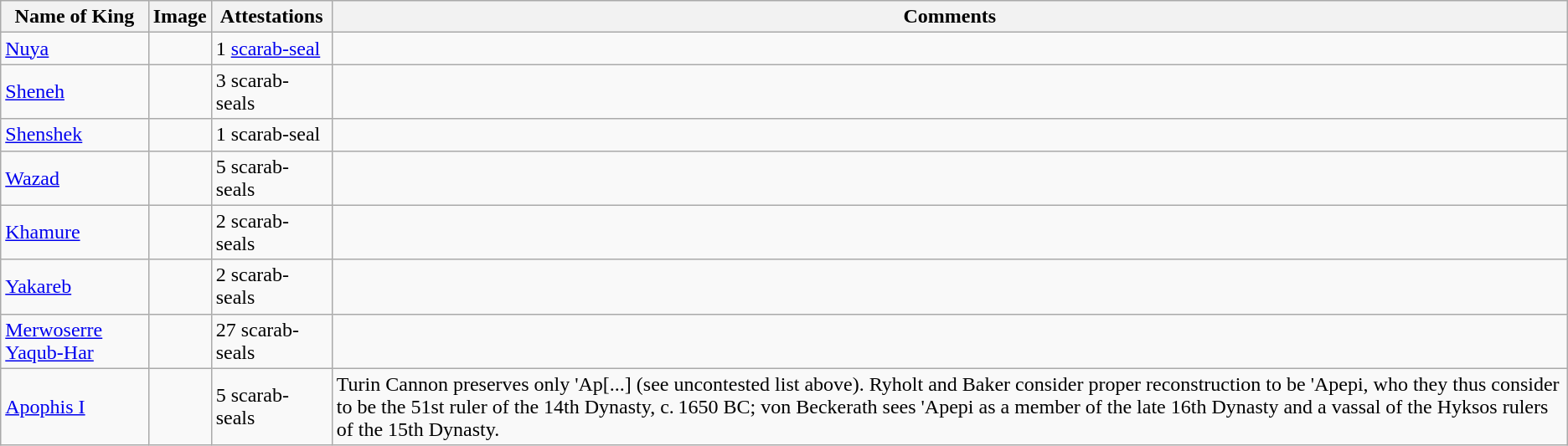<table class="wikitable">
<tr>
<th>Name of King</th>
<th>Image</th>
<th>Attestations</th>
<th>Comments</th>
</tr>
<tr>
<td><a href='#'>Nuya</a></td>
<td></td>
<td>1 <a href='#'>scarab-seal</a></td>
<td></td>
</tr>
<tr>
<td><a href='#'>Sheneh</a></td>
<td></td>
<td>3 scarab-seals</td>
<td></td>
</tr>
<tr>
<td><a href='#'>Shenshek</a></td>
<td></td>
<td>1 scarab-seal</td>
<td></td>
</tr>
<tr>
<td><a href='#'>Wazad</a></td>
<td></td>
<td>5 scarab-seals</td>
<td></td>
</tr>
<tr>
<td><a href='#'>Khamure</a></td>
<td></td>
<td>2 scarab-seals</td>
<td></td>
</tr>
<tr>
<td><a href='#'>Yakareb</a></td>
<td></td>
<td>2 scarab-seals</td>
<td></td>
</tr>
<tr>
<td><a href='#'>Merwoserre Yaqub-Har</a></td>
<td></td>
<td>27 scarab-seals</td>
<td></td>
</tr>
<tr>
<td><a href='#'>Apophis I</a></td>
<td></td>
<td>5 scarab-seals</td>
<td>Turin Cannon preserves only 'Ap[...] (see uncontested list above). Ryholt and Baker consider proper reconstruction to be 'Apepi, who they thus consider to be the 51st ruler of the 14th Dynasty, <abbr>c.</abbr> 1650 BC; von Beckerath sees 'Apepi as a member of the late 16th Dynasty and a vassal of the Hyksos rulers of the 15th Dynasty.</td>
</tr>
</table>
